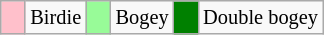<table class="wikitable" span = 50 style="font-size:85%">
<tr>
<td style="background:Pink; width:10px;"></td>
<td>Birdie</td>
<td style="background:PaleGreen; width:10px;"></td>
<td>Bogey</td>
<td style="background:Green; width:10px;"></td>
<td>Double bogey</td>
</tr>
</table>
